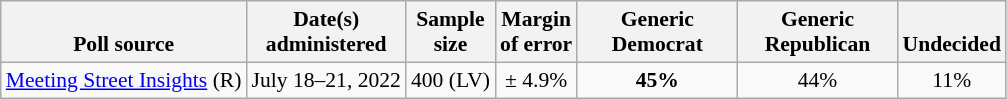<table class="wikitable" style="font-size:90%;text-align:center;">
<tr style="vertical-align:bottom">
<th>Poll source</th>
<th>Date(s)<br>administered</th>
<th>Sample<br>size</th>
<th>Margin<br>of error</th>
<th style="width:100px;">Generic<br>Democrat</th>
<th style="width:100px;">Generic<br>Republican</th>
<th>Undecided</th>
</tr>
<tr>
<td style="text-align:left;"><a href='#'>Meeting Street Insights</a> (R)</td>
<td>July 18–21, 2022</td>
<td>400 (LV)</td>
<td>± 4.9%</td>
<td><strong>45%</strong></td>
<td>44%</td>
<td>11%</td>
</tr>
</table>
